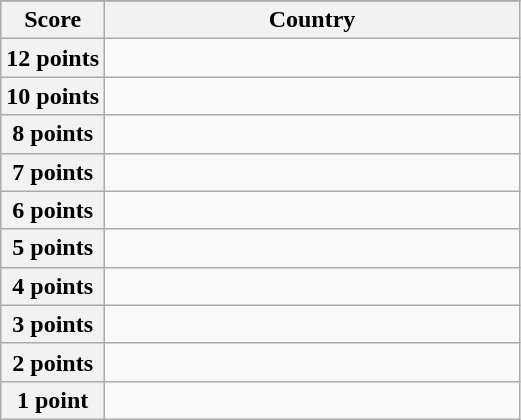<table class="wikitable">
<tr>
</tr>
<tr>
<th scope="col" width="20%">Score</th>
<th scope="col">Country</th>
</tr>
<tr>
<th scope="row">12 points</th>
<td></td>
</tr>
<tr>
<th scope="row">10 points</th>
<td></td>
</tr>
<tr>
<th scope="row">8 points</th>
<td></td>
</tr>
<tr>
<th scope="row">7 points</th>
<td></td>
</tr>
<tr>
<th scope="row">6 points</th>
<td></td>
</tr>
<tr>
<th scope="row">5 points</th>
<td></td>
</tr>
<tr>
<th scope="row">4 points</th>
<td></td>
</tr>
<tr>
<th scope="row">3 points</th>
<td></td>
</tr>
<tr>
<th scope="row">2 points</th>
<td></td>
</tr>
<tr>
<th scope="row">1 point</th>
<td></td>
</tr>
</table>
